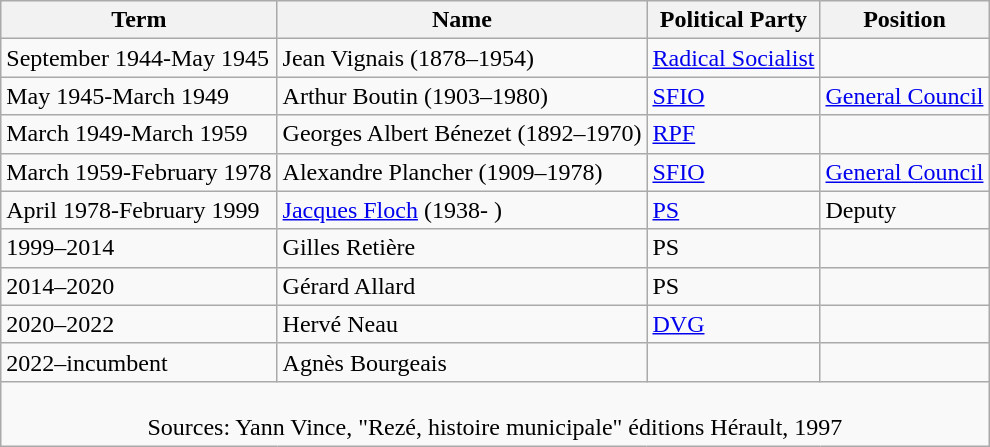<table class="wikitable">
<tr>
<th>Term</th>
<th>Name</th>
<th>Political Party</th>
<th>Position</th>
</tr>
<tr>
<td>September 1944-May 1945</td>
<td>Jean Vignais (1878–1954)</td>
<td><a href='#'>Radical Socialist</a></td>
<td></td>
</tr>
<tr>
<td>May 1945-March 1949</td>
<td>Arthur Boutin (1903–1980)</td>
<td><a href='#'>SFIO</a></td>
<td><a href='#'>General Council</a></td>
</tr>
<tr>
<td>March 1949-March 1959</td>
<td>Georges Albert Bénezet (1892–1970)</td>
<td><a href='#'>RPF</a></td>
<td></td>
</tr>
<tr>
<td>March 1959-February 1978</td>
<td>Alexandre Plancher (1909–1978)</td>
<td><a href='#'>SFIO</a></td>
<td><a href='#'>General Council</a></td>
</tr>
<tr>
<td>April 1978-February 1999</td>
<td><a href='#'>Jacques Floch</a> (1938- )</td>
<td><a href='#'>PS</a></td>
<td>Deputy</td>
</tr>
<tr>
<td>1999–2014</td>
<td>Gilles Retière</td>
<td>PS</td>
<td></td>
</tr>
<tr>
<td>2014–2020</td>
<td>Gérard Allard</td>
<td>PS</td>
<td></td>
</tr>
<tr>
<td>2020–2022</td>
<td>Hervé Neau</td>
<td><a href='#'>DVG</a></td>
<td></td>
</tr>
<tr>
<td>2022–incumbent</td>
<td>Agnès Bourgeais</td>
<td></td>
<td></td>
</tr>
<tr>
<td align="center" colspan="4"><br>Sources: Yann Vince, "Rezé, histoire municipale" éditions Hérault, 1997</td>
</tr>
</table>
